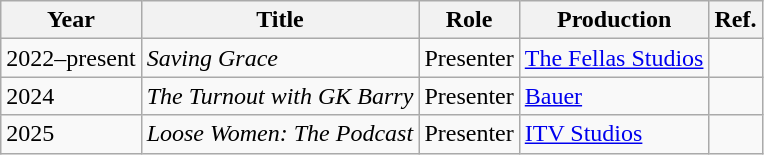<table class="wikitable sortable">
<tr>
<th>Year</th>
<th>Title</th>
<th>Role</th>
<th>Production</th>
<th>Ref.</th>
</tr>
<tr>
<td>2022–present</td>
<td><em>Saving Grace</em></td>
<td>Presenter</td>
<td><a href='#'>The Fellas Studios</a></td>
<td></td>
</tr>
<tr>
<td>2024</td>
<td><em>The Turnout with GK Barry</em></td>
<td>Presenter</td>
<td><a href='#'>Bauer</a></td>
<td></td>
</tr>
<tr>
<td>2025</td>
<td><em>Loose Women: The Podcast</em></td>
<td>Presenter</td>
<td><a href='#'>ITV Studios</a></td>
<td></td>
</tr>
</table>
